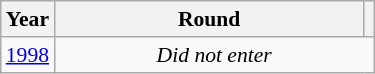<table class="wikitable" style="text-align: center; font-size:90%">
<tr>
<th>Year</th>
<th style="width:200px">Round</th>
<th></th>
</tr>
<tr>
<td><a href='#'>1998</a></td>
<td colspan="2"><em>Did not enter</em></td>
</tr>
</table>
